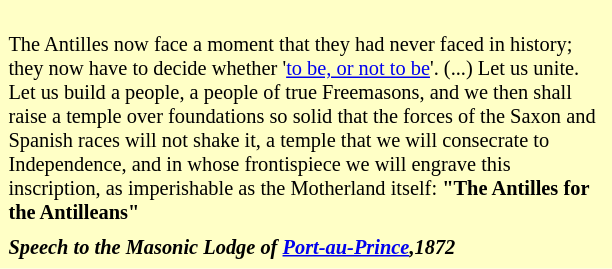<table class="toccolours" style="float: left; margin-left: 1em; margin-right: 2em; font-size: 85%; background:#ffffc6; color:black; width:30em; max-width: 40%;" cellspacing="5">
<tr>
<td style="text-align: left;"><br>The Antilles now face a moment that they had never faced in history; they now have to decide whether '<a href='#'>to be, or not to be</a>'. (...) Let us unite. Let us build a people, a people of true Freemasons, and we then shall raise a temple over foundations so solid that the forces of the Saxon and Spanish races will not shake it, a temple that we will consecrate to Independence, and in whose frontispiece we will engrave this inscription, as imperishable as the Motherland itself: <strong>"The Antilles for the Antilleans"</strong></td>
</tr>
<tr>
<td style="text-align: left;"><strong><em>Speech to the Masonic Lodge of <a href='#'>Port-au-Prince</a>,<strong>1872<em></td>
</tr>
</table>
